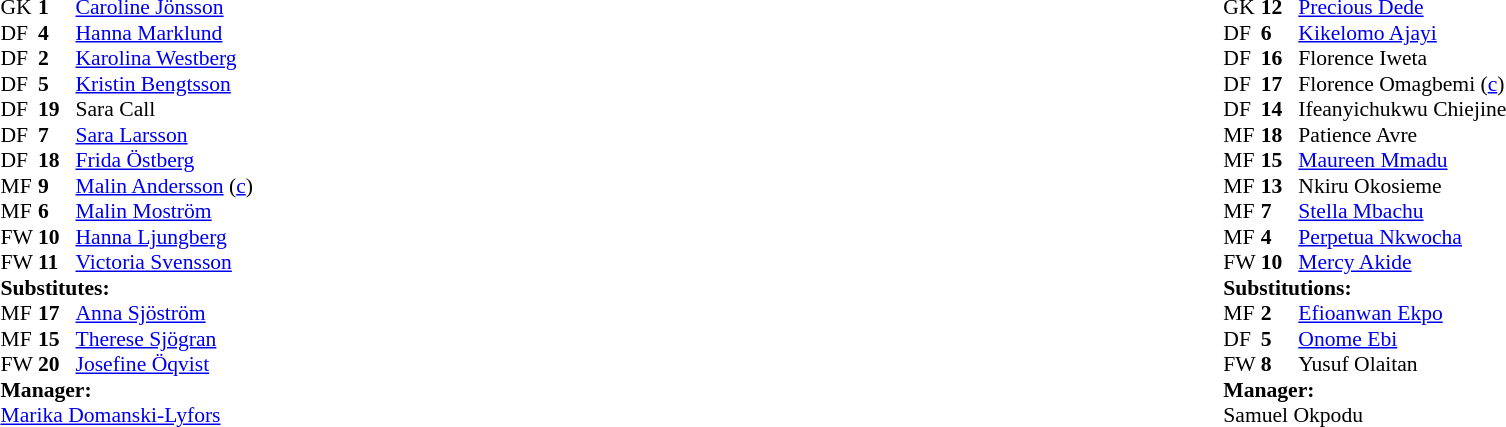<table width="100%">
<tr>
<td valign="top" width="40%"><br><table style="font-size:90%" cellspacing="0" cellpadding="0">
<tr>
<th width=25></th>
<th width=25></th>
</tr>
<tr>
<td>GK</td>
<td><strong>1</strong></td>
<td><a href='#'>Caroline Jönsson</a></td>
</tr>
<tr>
<td>DF</td>
<td><strong>4</strong></td>
<td><a href='#'>Hanna Marklund</a></td>
</tr>
<tr>
<td>DF</td>
<td><strong>2</strong></td>
<td><a href='#'>Karolina Westberg</a></td>
</tr>
<tr>
<td>DF</td>
<td><strong>5</strong></td>
<td><a href='#'>Kristin Bengtsson</a></td>
<td></td>
<td></td>
</tr>
<tr>
<td>DF</td>
<td><strong>19</strong></td>
<td>Sara Call</td>
</tr>
<tr>
<td>DF</td>
<td><strong>7</strong></td>
<td><a href='#'>Sara Larsson</a></td>
</tr>
<tr>
<td>DF</td>
<td><strong>18</strong></td>
<td><a href='#'>Frida Östberg</a></td>
</tr>
<tr>
<td>MF</td>
<td><strong>9</strong></td>
<td><a href='#'>Malin Andersson</a> (<a href='#'>c</a>) </td>
<td></td>
<td></td>
</tr>
<tr>
<td>MF</td>
<td><strong>6</strong></td>
<td><a href='#'>Malin Moström</a></td>
</tr>
<tr>
<td>FW</td>
<td><strong>10</strong></td>
<td><a href='#'>Hanna Ljungberg</a></td>
</tr>
<tr>
<td>FW</td>
<td><strong>11</strong></td>
<td><a href='#'>Victoria Svensson</a></td>
<td></td>
<td></td>
</tr>
<tr>
<td colspan=3><strong>Substitutes:</strong></td>
</tr>
<tr>
<td>MF</td>
<td><strong>17</strong></td>
<td><a href='#'>Anna Sjöström</a></td>
<td></td>
<td></td>
</tr>
<tr>
<td>MF</td>
<td><strong>15</strong></td>
<td><a href='#'>Therese Sjögran</a></td>
<td></td>
<td></td>
</tr>
<tr>
<td>FW</td>
<td><strong>20</strong></td>
<td><a href='#'>Josefine Öqvist</a></td>
<td></td>
<td></td>
</tr>
<tr>
<td colspan=3><strong>Manager:</strong></td>
</tr>
<tr>
<td colspan=4><a href='#'>Marika Domanski-Lyfors</a></td>
</tr>
</table>
</td>
<td valign="top" width="50%"><br><table style="font-size: 90%" cellspacing="0" cellpadding="0" align="center">
<tr>
<th width=25></th>
<th width=25></th>
</tr>
<tr>
<td>GK</td>
<td><strong>12</strong></td>
<td><a href='#'>Precious Dede</a></td>
</tr>
<tr>
<td>DF</td>
<td><strong>6</strong></td>
<td><a href='#'>Kikelomo Ajayi</a></td>
</tr>
<tr>
<td>DF</td>
<td><strong>16</strong></td>
<td>Florence Iweta</td>
<td></td>
<td></td>
</tr>
<tr>
<td>DF</td>
<td><strong>17</strong></td>
<td>Florence Omagbemi (<a href='#'>c</a>)</td>
</tr>
<tr>
<td>DF</td>
<td><strong>14</strong></td>
<td>Ifeanyichukwu Chiejine</td>
</tr>
<tr>
<td>MF</td>
<td><strong>18</strong></td>
<td>Patience Avre</td>
<td></td>
<td></td>
</tr>
<tr>
<td>MF</td>
<td><strong>15</strong></td>
<td><a href='#'>Maureen Mmadu</a></td>
</tr>
<tr>
<td>MF</td>
<td><strong>13</strong></td>
<td>Nkiru Okosieme</td>
<td></td>
<td></td>
</tr>
<tr>
<td>MF</td>
<td><strong>7</strong></td>
<td><a href='#'>Stella Mbachu</a></td>
</tr>
<tr>
<td>MF</td>
<td><strong>4</strong></td>
<td><a href='#'>Perpetua Nkwocha</a></td>
</tr>
<tr>
<td>FW</td>
<td><strong>10</strong></td>
<td><a href='#'>Mercy Akide</a></td>
</tr>
<tr>
<td colspan=3><strong>Substitutions:</strong></td>
</tr>
<tr>
<td>MF</td>
<td><strong>2</strong></td>
<td><a href='#'>Efioanwan Ekpo</a></td>
<td></td>
<td></td>
</tr>
<tr>
<td>DF</td>
<td><strong>5</strong></td>
<td><a href='#'>Onome Ebi</a></td>
<td></td>
<td></td>
</tr>
<tr>
<td>FW</td>
<td><strong>8</strong></td>
<td>Yusuf Olaitan</td>
<td></td>
<td></td>
</tr>
<tr>
<td colspan=3><strong>Manager:</strong></td>
</tr>
<tr>
<td colspan=4>Samuel Okpodu</td>
</tr>
</table>
</td>
</tr>
</table>
